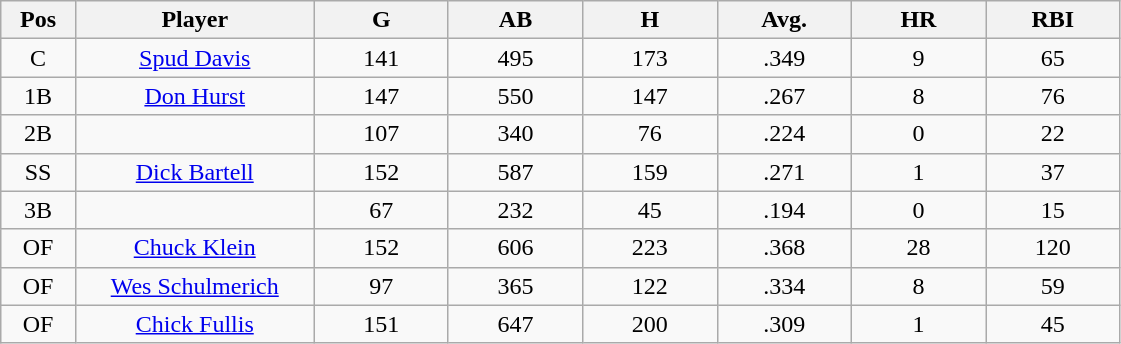<table class="wikitable sortable">
<tr>
<th bgcolor="#DDDDFF" width="5%">Pos</th>
<th bgcolor="#DDDDFF" width="16%">Player</th>
<th bgcolor="#DDDDFF" width="9%">G</th>
<th bgcolor="#DDDDFF" width="9%">AB</th>
<th bgcolor="#DDDDFF" width="9%">H</th>
<th bgcolor="#DDDDFF" width="9%">Avg.</th>
<th bgcolor="#DDDDFF" width="9%">HR</th>
<th bgcolor="#DDDDFF" width="9%">RBI</th>
</tr>
<tr align="center">
<td>C</td>
<td><a href='#'>Spud Davis</a></td>
<td>141</td>
<td>495</td>
<td>173</td>
<td>.349</td>
<td>9</td>
<td>65</td>
</tr>
<tr align=center>
<td>1B</td>
<td><a href='#'>Don Hurst</a></td>
<td>147</td>
<td>550</td>
<td>147</td>
<td>.267</td>
<td>8</td>
<td>76</td>
</tr>
<tr align=center>
<td>2B</td>
<td></td>
<td>107</td>
<td>340</td>
<td>76</td>
<td>.224</td>
<td>0</td>
<td>22</td>
</tr>
<tr align="center">
<td>SS</td>
<td><a href='#'>Dick Bartell</a></td>
<td>152</td>
<td>587</td>
<td>159</td>
<td>.271</td>
<td>1</td>
<td>37</td>
</tr>
<tr align=center>
<td>3B</td>
<td></td>
<td>67</td>
<td>232</td>
<td>45</td>
<td>.194</td>
<td>0</td>
<td>15</td>
</tr>
<tr align="center">
<td>OF</td>
<td><a href='#'>Chuck Klein</a></td>
<td>152</td>
<td>606</td>
<td>223</td>
<td>.368</td>
<td>28</td>
<td>120</td>
</tr>
<tr align=center>
<td>OF</td>
<td><a href='#'>Wes Schulmerich</a></td>
<td>97</td>
<td>365</td>
<td>122</td>
<td>.334</td>
<td>8</td>
<td>59</td>
</tr>
<tr align=center>
<td>OF</td>
<td><a href='#'>Chick Fullis</a></td>
<td>151</td>
<td>647</td>
<td>200</td>
<td>.309</td>
<td>1</td>
<td>45</td>
</tr>
</table>
